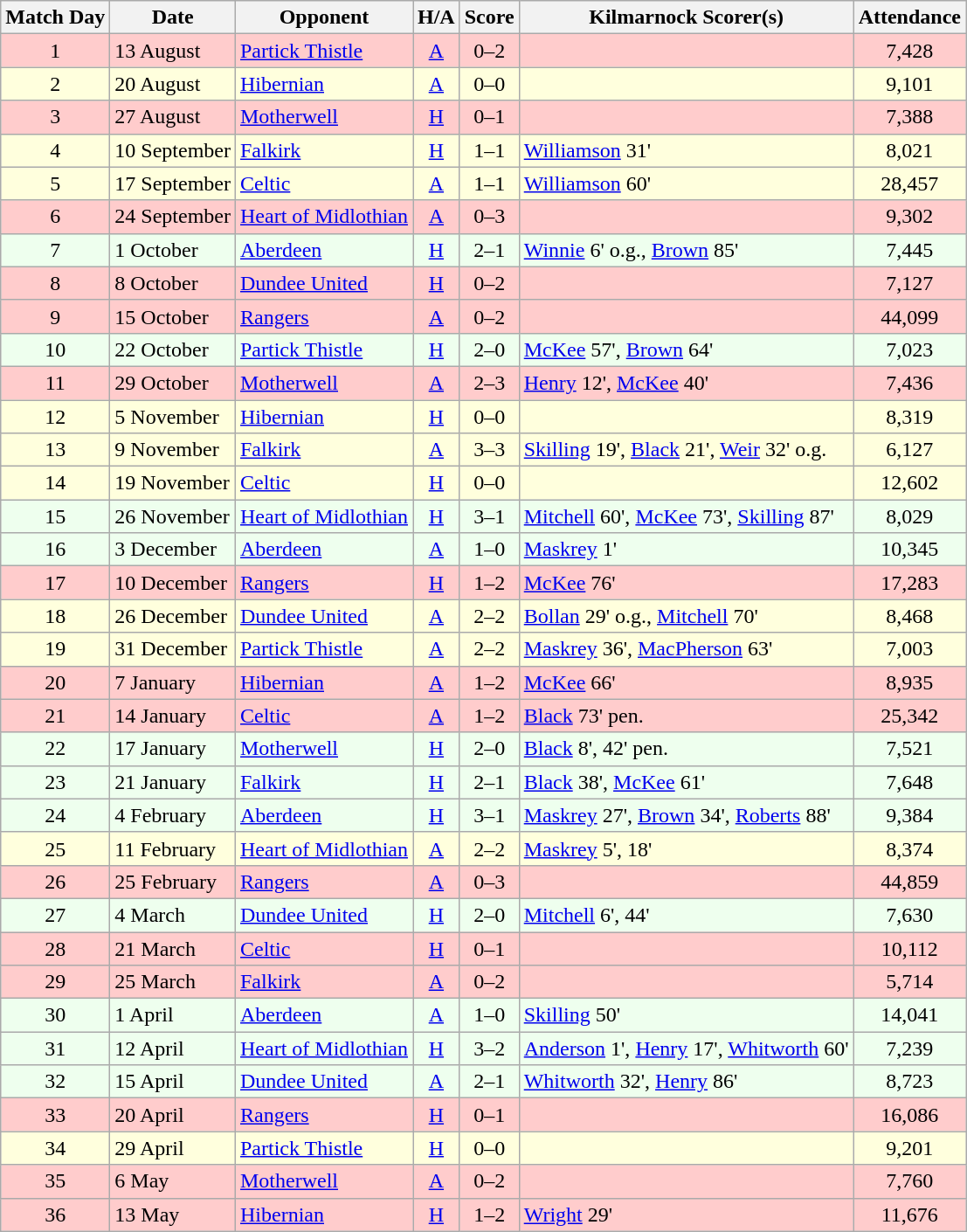<table class="wikitable" style="text-align:center">
<tr>
<th>Match Day</th>
<th>Date</th>
<th>Opponent</th>
<th>H/A</th>
<th>Score</th>
<th>Kilmarnock Scorer(s)</th>
<th>Attendance</th>
</tr>
<tr bgcolor=#FFCCCC>
<td>1</td>
<td align=left>13 August</td>
<td align=left><a href='#'>Partick Thistle</a></td>
<td><a href='#'>A</a></td>
<td>0–2</td>
<td align=left></td>
<td>7,428</td>
</tr>
<tr bgcolor=#FFFFDD>
<td>2</td>
<td align=left>20 August</td>
<td align=left><a href='#'>Hibernian</a></td>
<td><a href='#'>A</a></td>
<td>0–0</td>
<td align=left></td>
<td>9,101</td>
</tr>
<tr bgcolor=#FFCCCC>
<td>3</td>
<td align=left>27 August</td>
<td align=left><a href='#'>Motherwell</a></td>
<td><a href='#'>H</a></td>
<td>0–1</td>
<td align=left></td>
<td>7,388</td>
</tr>
<tr bgcolor=#FFFFDD>
<td>4</td>
<td align=left>10 September</td>
<td align=left><a href='#'>Falkirk</a></td>
<td><a href='#'>H</a></td>
<td>1–1</td>
<td align=left><a href='#'>Williamson</a> 31'</td>
<td>8,021</td>
</tr>
<tr bgcolor=#FFFFDD>
<td>5</td>
<td align=left>17 September</td>
<td align=left><a href='#'>Celtic</a></td>
<td><a href='#'>A</a></td>
<td>1–1</td>
<td align=left><a href='#'>Williamson</a> 60'</td>
<td>28,457</td>
</tr>
<tr bgcolor=#FFCCCC>
<td>6</td>
<td align=left>24 September</td>
<td align=left><a href='#'>Heart of Midlothian</a></td>
<td><a href='#'>A</a></td>
<td>0–3</td>
<td align=left></td>
<td>9,302</td>
</tr>
<tr bgcolor=#EEFFEE>
<td>7</td>
<td align=left>1 October</td>
<td align=left><a href='#'>Aberdeen</a></td>
<td><a href='#'>H</a></td>
<td>2–1</td>
<td align=left><a href='#'>Winnie</a> 6' o.g., <a href='#'>Brown</a> 85'</td>
<td>7,445</td>
</tr>
<tr bgcolor=#FFCCCC>
<td>8</td>
<td align=left>8 October</td>
<td align=left><a href='#'>Dundee United</a></td>
<td><a href='#'>H</a></td>
<td>0–2</td>
<td align=left></td>
<td>7,127</td>
</tr>
<tr bgcolor=#FFCCCC>
<td>9</td>
<td align=left>15 October</td>
<td align=left><a href='#'>Rangers</a></td>
<td><a href='#'>A</a></td>
<td>0–2</td>
<td align=left></td>
<td>44,099</td>
</tr>
<tr bgcolor=#EEFFEE>
<td>10</td>
<td align=left>22 October</td>
<td align=left><a href='#'>Partick Thistle</a></td>
<td><a href='#'>H</a></td>
<td>2–0</td>
<td align=left><a href='#'>McKee</a> 57', <a href='#'>Brown</a> 64'</td>
<td>7,023</td>
</tr>
<tr bgcolor=#FFCCCC>
<td>11</td>
<td align=left>29 October</td>
<td align=left><a href='#'>Motherwell</a></td>
<td><a href='#'>A</a></td>
<td>2–3</td>
<td align=left><a href='#'>Henry</a> 12', <a href='#'>McKee</a> 40'</td>
<td>7,436</td>
</tr>
<tr bgcolor=#FFFFDD>
<td>12</td>
<td align=left>5 November</td>
<td align=left><a href='#'>Hibernian</a></td>
<td><a href='#'>H</a></td>
<td>0–0</td>
<td align=left></td>
<td>8,319</td>
</tr>
<tr bgcolor=#FFFFDD>
<td>13</td>
<td align=left>9 November</td>
<td align=left><a href='#'>Falkirk</a></td>
<td><a href='#'>A</a></td>
<td>3–3</td>
<td align=left><a href='#'>Skilling</a> 19', <a href='#'>Black</a> 21', <a href='#'>Weir</a> 32' o.g.</td>
<td>6,127</td>
</tr>
<tr bgcolor=#FFFFDD>
<td>14</td>
<td align=left>19 November</td>
<td align=left><a href='#'>Celtic</a></td>
<td><a href='#'>H</a></td>
<td>0–0</td>
<td align=left></td>
<td>12,602</td>
</tr>
<tr bgcolor=#EEFFEE>
<td>15</td>
<td align=left>26 November</td>
<td align=left><a href='#'>Heart of Midlothian</a></td>
<td><a href='#'>H</a></td>
<td>3–1</td>
<td align=left><a href='#'>Mitchell</a> 60', <a href='#'>McKee</a> 73', <a href='#'>Skilling</a> 87'</td>
<td>8,029</td>
</tr>
<tr bgcolor=#EEFFEE>
<td>16</td>
<td align=left>3 December</td>
<td align=left><a href='#'>Aberdeen</a></td>
<td><a href='#'>A</a></td>
<td>1–0</td>
<td align=left><a href='#'>Maskrey</a> 1'</td>
<td>10,345</td>
</tr>
<tr bgcolor=#FFCCCC>
<td>17</td>
<td align=left>10 December</td>
<td align=left><a href='#'>Rangers</a></td>
<td><a href='#'>H</a></td>
<td>1–2</td>
<td align=left><a href='#'>McKee</a> 76'</td>
<td>17,283</td>
</tr>
<tr bgcolor=#FFFFDD>
<td>18</td>
<td align=left>26 December</td>
<td align=left><a href='#'>Dundee United</a></td>
<td><a href='#'>A</a></td>
<td>2–2</td>
<td align=left><a href='#'>Bollan</a> 29' o.g., <a href='#'>Mitchell</a> 70'</td>
<td>8,468</td>
</tr>
<tr bgcolor=#FFFFDD>
<td>19</td>
<td align=left>31 December</td>
<td align=left><a href='#'>Partick Thistle</a></td>
<td><a href='#'>A</a></td>
<td>2–2</td>
<td align=left><a href='#'>Maskrey</a> 36', <a href='#'>MacPherson</a> 63'</td>
<td>7,003</td>
</tr>
<tr bgcolor=#FFCCCC>
<td>20</td>
<td align=left>7 January</td>
<td align=left><a href='#'>Hibernian</a></td>
<td><a href='#'>A</a></td>
<td>1–2</td>
<td align=left><a href='#'>McKee</a> 66'</td>
<td>8,935</td>
</tr>
<tr bgcolor=#FFCCCC>
<td>21</td>
<td align=left>14 January</td>
<td align=left><a href='#'>Celtic</a></td>
<td><a href='#'>A</a></td>
<td>1–2</td>
<td align=left><a href='#'>Black</a> 73' pen.</td>
<td>25,342</td>
</tr>
<tr bgcolor=#EEFFEE>
<td>22</td>
<td align=left>17 January</td>
<td align=left><a href='#'>Motherwell</a></td>
<td><a href='#'>H</a></td>
<td>2–0</td>
<td align=left><a href='#'>Black</a> 8', 42' pen.</td>
<td>7,521</td>
</tr>
<tr bgcolor=#EEFFEE>
<td>23</td>
<td align=left>21 January</td>
<td align=left><a href='#'>Falkirk</a></td>
<td><a href='#'>H</a></td>
<td>2–1</td>
<td align=left><a href='#'>Black</a> 38', <a href='#'>McKee</a> 61'</td>
<td>7,648</td>
</tr>
<tr bgcolor=#EEFFEE>
<td>24</td>
<td align=left>4 February</td>
<td align=left><a href='#'>Aberdeen</a></td>
<td><a href='#'>H</a></td>
<td>3–1</td>
<td align=left><a href='#'>Maskrey</a> 27', <a href='#'>Brown</a> 34', <a href='#'>Roberts</a> 88'</td>
<td>9,384</td>
</tr>
<tr bgcolor=#FFFFDD>
<td>25</td>
<td align=left>11 February</td>
<td align=left><a href='#'>Heart of Midlothian</a></td>
<td><a href='#'>A</a></td>
<td>2–2</td>
<td align=left><a href='#'>Maskrey</a> 5', 18'</td>
<td>8,374</td>
</tr>
<tr bgcolor=#FFCCCC>
<td>26</td>
<td align=left>25 February</td>
<td align=left><a href='#'>Rangers</a></td>
<td><a href='#'>A</a></td>
<td>0–3</td>
<td align=left></td>
<td>44,859</td>
</tr>
<tr bgcolor=#EEFFEE>
<td>27</td>
<td align=left>4 March</td>
<td align=left><a href='#'>Dundee United</a></td>
<td><a href='#'>H</a></td>
<td>2–0</td>
<td align=left><a href='#'>Mitchell</a> 6', 44'</td>
<td>7,630</td>
</tr>
<tr bgcolor=#FFCCCC>
<td>28</td>
<td align=left>21 March</td>
<td align=left><a href='#'>Celtic</a></td>
<td><a href='#'>H</a></td>
<td>0–1</td>
<td align=left></td>
<td>10,112</td>
</tr>
<tr bgcolor=#FFCCCC>
<td>29</td>
<td align=left>25 March</td>
<td align=left><a href='#'>Falkirk</a></td>
<td><a href='#'>A</a></td>
<td>0–2</td>
<td align=left></td>
<td>5,714</td>
</tr>
<tr bgcolor=#EEFFEE>
<td>30</td>
<td align=left>1 April</td>
<td align=left><a href='#'>Aberdeen</a></td>
<td><a href='#'>A</a></td>
<td>1–0</td>
<td align=left><a href='#'>Skilling</a> 50'</td>
<td>14,041</td>
</tr>
<tr bgcolor=#EEFFEE>
<td>31</td>
<td align=left>12 April</td>
<td align=left><a href='#'>Heart of Midlothian</a></td>
<td><a href='#'>H</a></td>
<td>3–2</td>
<td align=left><a href='#'>Anderson</a> 1', <a href='#'>Henry</a> 17', <a href='#'>Whitworth</a> 60'</td>
<td>7,239</td>
</tr>
<tr bgcolor=#EEFFEE>
<td>32</td>
<td align=left>15 April</td>
<td align=left><a href='#'>Dundee United</a></td>
<td><a href='#'>A</a></td>
<td>2–1</td>
<td align=left><a href='#'>Whitworth</a> 32', <a href='#'>Henry</a> 86'</td>
<td>8,723</td>
</tr>
<tr bgcolor=#FFCCCC>
<td>33</td>
<td align=left>20 April</td>
<td align=left><a href='#'>Rangers</a></td>
<td><a href='#'>H</a></td>
<td>0–1</td>
<td align=left></td>
<td>16,086</td>
</tr>
<tr bgcolor=#FFFFDD>
<td>34</td>
<td align=left>29 April</td>
<td align=left><a href='#'>Partick Thistle</a></td>
<td><a href='#'>H</a></td>
<td>0–0</td>
<td align=left></td>
<td>9,201</td>
</tr>
<tr bgcolor=#FFCCCC>
<td>35</td>
<td align=left>6 May</td>
<td align=left><a href='#'>Motherwell</a></td>
<td><a href='#'>A</a></td>
<td>0–2</td>
<td align=left></td>
<td>7,760</td>
</tr>
<tr bgcolor=#FFCCCC>
<td>36</td>
<td align=left>13 May</td>
<td align=left><a href='#'>Hibernian</a></td>
<td><a href='#'>H</a></td>
<td>1–2</td>
<td align=left><a href='#'>Wright</a> 29'</td>
<td>11,676</td>
</tr>
</table>
